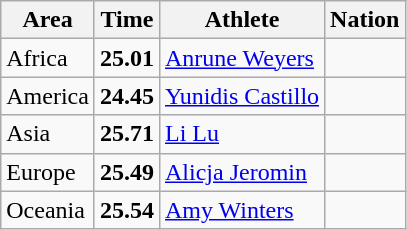<table class="wikitable">
<tr>
<th>Area</th>
<th>Time</th>
<th>Athlete</th>
<th>Nation</th>
</tr>
<tr>
<td>Africa</td>
<td><strong>25.01</strong></td>
<td><a href='#'>Anrune Weyers</a></td>
<td></td>
</tr>
<tr>
<td>America</td>
<td><strong>24.45</strong> </td>
<td><a href='#'>Yunidis Castillo</a></td>
<td></td>
</tr>
<tr>
<td>Asia</td>
<td><strong>25.71</strong></td>
<td><a href='#'>Li Lu</a></td>
<td></td>
</tr>
<tr>
<td>Europe</td>
<td><strong>25.49</strong></td>
<td><a href='#'>Alicja Jeromin</a></td>
<td></td>
</tr>
<tr>
<td>Oceania</td>
<td><strong>25.54</strong></td>
<td><a href='#'>Amy Winters</a></td>
<td></td>
</tr>
</table>
